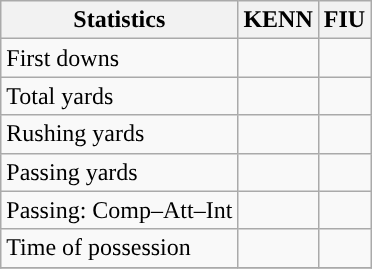<table class="wikitable" style="float: left;">
<tr>
<th>Statistics</th>
<th>KENN</th>
<th>FIU</th>
</tr>
<tr>
<td>First downs</td>
<td></td>
<td></td>
</tr>
<tr>
<td>Total yards</td>
<td></td>
<td></td>
</tr>
<tr>
<td>Rushing yards</td>
<td></td>
<td></td>
</tr>
<tr>
<td>Passing yards</td>
<td></td>
<td></td>
</tr>
<tr>
<td>Passing: Comp–Att–Int</td>
<td></td>
<td></td>
</tr>
<tr>
<td>Time of possession</td>
<td></td>
<td></td>
</tr>
<tr>
</tr>
</table>
